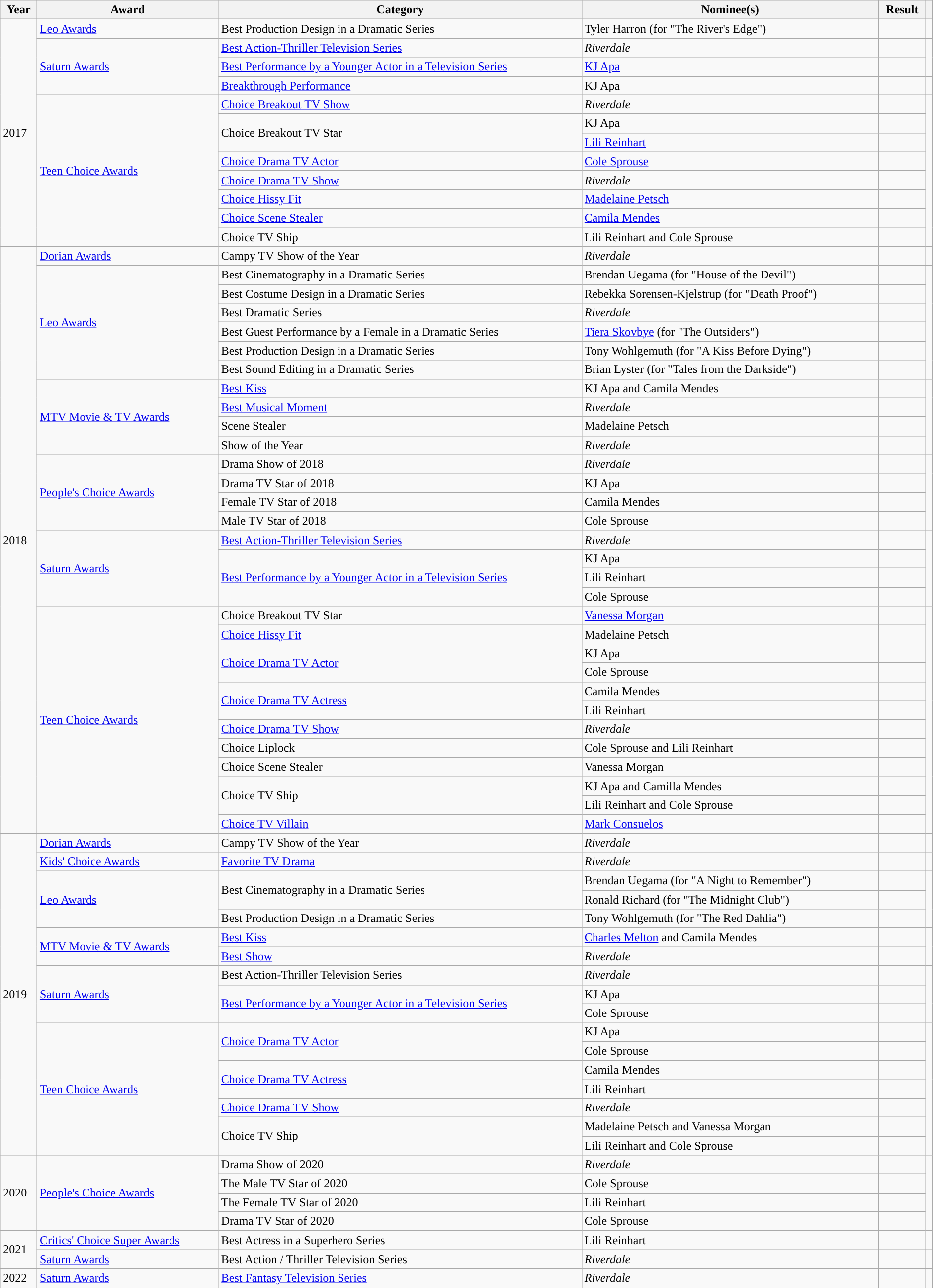<table class="wikitable sortable plainrowheaders" style="width:99%">
<tr>
<th>Year</th>
<th>Award</th>
<th>Category</th>
<th>Nominee(s)</th>
<th>Result</th>
<th scope="col" class="unsortable"></th>
</tr>
<tr>
<td rowspan="12">2017</td>
<td><a href='#'>Leo Awards</a></td>
<td>Best Production Design in a Dramatic Series</td>
<td data-sort-value="Harron, Tyler">Tyler Harron (for "The River's Edge")</td>
<td></td>
<td></td>
</tr>
<tr>
<td rowspan="3"><a href='#'>Saturn Awards</a></td>
<td><a href='#'>Best Action-Thriller Television Series</a></td>
<td><em>Riverdale</em></td>
<td></td>
<td rowspan="2"></td>
</tr>
<tr>
<td><a href='#'>Best Performance by a Younger Actor in a Television Series</a></td>
<td data-sort-value="Apa, KJ"><a href='#'>KJ Apa</a></td>
<td></td>
</tr>
<tr>
<td><a href='#'>Breakthrough Performance</a></td>
<td data-sort-value="Apa, KJ">KJ Apa</td>
<td></td>
<td></td>
</tr>
<tr>
<td rowspan="8"><a href='#'>Teen Choice Awards</a></td>
<td><a href='#'>Choice Breakout TV Show</a></td>
<td><em>Riverdale</em></td>
<td></td>
<td rowspan="8"></td>
</tr>
<tr>
<td rowspan="2">Choice Breakout TV Star</td>
<td data-sort-value="Apa, KJ">KJ Apa</td>
<td></td>
</tr>
<tr>
<td data-sort-value="Reinhart, Lili"><a href='#'>Lili Reinhart</a></td>
<td></td>
</tr>
<tr>
<td><a href='#'>Choice Drama TV Actor</a></td>
<td data-sort-value="Sprouse, Cole"><a href='#'>Cole Sprouse</a></td>
<td></td>
</tr>
<tr>
<td><a href='#'>Choice Drama TV Show</a></td>
<td><em>Riverdale</em></td>
<td></td>
</tr>
<tr>
<td><a href='#'>Choice Hissy Fit</a></td>
<td data-sort-value="Petsch, Madelaine"><a href='#'>Madelaine Petsch</a></td>
<td></td>
</tr>
<tr>
<td><a href='#'>Choice Scene Stealer</a></td>
<td data-sort-value="Mendes, Camila"><a href='#'>Camila Mendes</a></td>
<td></td>
</tr>
<tr>
<td>Choice TV Ship</td>
<td data-sort-value="Reinhart, Lili and Cole Sprouse">Lili Reinhart and Cole Sprouse</td>
<td></td>
</tr>
<tr>
<td rowspan="31">2018</td>
<td><a href='#'>Dorian Awards</a></td>
<td>Campy TV Show of the Year</td>
<td><em>Riverdale</em></td>
<td></td>
<td></td>
</tr>
<tr>
<td rowspan="6"><a href='#'>Leo Awards</a></td>
<td>Best Cinematography in a Dramatic Series</td>
<td data-sort-value="Uegama, Brendan">Brendan Uegama (for "House of the Devil")</td>
<td></td>
<td rowspan="6"></td>
</tr>
<tr>
<td>Best Costume Design in a Dramatic Series</td>
<td data-sort-value="Sorensen-Kjelstrup, Rebekka">Rebekka Sorensen-Kjelstrup (for "Death Proof")</td>
<td></td>
</tr>
<tr>
<td>Best Dramatic Series</td>
<td><em>Riverdale</em></td>
<td></td>
</tr>
<tr>
<td>Best Guest Performance by a Female in a Dramatic Series</td>
<td data-sort-value="Skovbye, Tiera"><a href='#'>Tiera Skovbye</a> (for "The Outsiders")</td>
<td></td>
</tr>
<tr>
<td>Best Production Design in a Dramatic Series</td>
<td data-sort-value="Wohlgemuth, Tony">Tony Wohlgemuth (for "A Kiss Before Dying")</td>
<td></td>
</tr>
<tr>
<td>Best Sound Editing in a Dramatic Series</td>
<td data-sort-value="Lyster, Brian">Brian Lyster (for "Tales from the Darkside")</td>
<td></td>
</tr>
<tr>
<td rowspan="4"><a href='#'>MTV Movie & TV Awards</a></td>
<td><a href='#'>Best Kiss</a></td>
<td data-sort-value="Apa, KJ and Camila Mendes">KJ Apa and Camila Mendes</td>
<td></td>
<td rowspan="4"></td>
</tr>
<tr>
<td><a href='#'>Best Musical Moment</a></td>
<td><em>Riverdale</em></td>
<td></td>
</tr>
<tr>
<td>Scene Stealer</td>
<td data-sort-value="Petsch, Madelaine">Madelaine Petsch</td>
<td></td>
</tr>
<tr>
<td>Show of the Year</td>
<td><em>Riverdale</em></td>
<td></td>
</tr>
<tr>
<td rowspan="4"><a href='#'>People's Choice Awards</a></td>
<td>Drama Show of 2018</td>
<td><em>Riverdale</em></td>
<td></td>
<td rowspan="4"></td>
</tr>
<tr>
<td>Drama TV Star of 2018</td>
<td data-sort-value="Apa, KJ">KJ Apa</td>
<td></td>
</tr>
<tr>
<td>Female TV Star of 2018</td>
<td data-sort-value="Mendes, Camila">Camila Mendes</td>
<td></td>
</tr>
<tr>
<td>Male TV Star of 2018</td>
<td data-sort-value="Sprouse, Cole">Cole Sprouse</td>
<td></td>
</tr>
<tr>
<td rowspan="4"><a href='#'>Saturn Awards</a></td>
<td><a href='#'>Best Action-Thriller Television Series</a></td>
<td><em>Riverdale</em></td>
<td></td>
<td rowspan="4"></td>
</tr>
<tr>
<td rowspan="3"><a href='#'>Best Performance by a Younger Actor in a Television Series</a></td>
<td data-sort-value="Apa, KJ">KJ Apa</td>
<td></td>
</tr>
<tr>
<td data-sort-value="Reinhart, Lili">Lili Reinhart</td>
<td></td>
</tr>
<tr>
<td data-sort-value="Sprouse, Cole">Cole Sprouse</td>
<td></td>
</tr>
<tr>
<td rowspan="12"><a href='#'>Teen Choice Awards</a></td>
<td>Choice Breakout TV Star</td>
<td data-sort-value="Morgan, Vanessa"><a href='#'>Vanessa Morgan</a></td>
<td></td>
<td rowspan="12"></td>
</tr>
<tr>
<td><a href='#'>Choice Hissy Fit</a></td>
<td data-sort-value="Petsch, Madelaine">Madelaine Petsch</td>
<td></td>
</tr>
<tr>
<td rowspan="2"><a href='#'>Choice Drama TV Actor</a></td>
<td data-sort-value="Apa, KJ">KJ Apa</td>
<td></td>
</tr>
<tr>
<td data-sort-value="Sprouse, Cole">Cole Sprouse</td>
<td></td>
</tr>
<tr>
<td rowspan="2"><a href='#'>Choice Drama TV Actress</a></td>
<td data-sort-value="Mendes, Camila">Camila Mendes</td>
<td></td>
</tr>
<tr>
<td data-sort-value="Reinhart, Lili">Lili Reinhart</td>
<td></td>
</tr>
<tr>
<td><a href='#'>Choice Drama TV Show</a></td>
<td><em>Riverdale</em></td>
<td></td>
</tr>
<tr>
<td>Choice Liplock</td>
<td data-sort-value="Sprouse, Cole and Lili Reinhart">Cole Sprouse and Lili Reinhart</td>
<td></td>
</tr>
<tr>
<td>Choice Scene Stealer</td>
<td data-sort-value="Morgan, Vanessa">Vanessa Morgan</td>
<td></td>
</tr>
<tr>
<td rowspan="2">Choice TV Ship</td>
<td data-sort-value="Apa, KJ and Camila Mendes">KJ Apa and Camilla Mendes</td>
<td></td>
</tr>
<tr>
<td data-sort-value="Reinhart, Lili and Cole Sprouse">Lili Reinhart and Cole Sprouse</td>
<td></td>
</tr>
<tr>
<td><a href='#'>Choice TV Villain</a></td>
<td data-sort-value="Consuelos, Mark"><a href='#'>Mark Consuelos</a></td>
<td></td>
</tr>
<tr>
<td rowspan="17">2019</td>
<td><a href='#'>Dorian Awards</a></td>
<td>Campy TV Show of the Year</td>
<td><em>Riverdale</em></td>
<td></td>
<td></td>
</tr>
<tr>
<td><a href='#'>Kids' Choice Awards</a></td>
<td><a href='#'>Favorite TV Drama</a></td>
<td><em>Riverdale</em></td>
<td></td>
<td></td>
</tr>
<tr>
<td rowspan="3"><a href='#'>Leo Awards</a></td>
<td rowspan="2">Best Cinematography in a Dramatic Series</td>
<td data-sort-value="Uegama, Brendan">Brendan Uegama (for "A Night to Remember")</td>
<td></td>
<td rowspan="3"></td>
</tr>
<tr>
<td data-sort-value="Richard, Ronald">Ronald Richard (for "The Midnight Club")</td>
<td></td>
</tr>
<tr>
<td>Best Production Design in a Dramatic Series</td>
<td data-sort-value="Wohlgemuth, Tony">Tony Wohlgemuth (for "The Red Dahlia")</td>
<td></td>
</tr>
<tr>
<td rowspan="2"><a href='#'>MTV Movie & TV Awards</a></td>
<td><a href='#'>Best Kiss</a></td>
<td data-sort-value="Melton, Charles and Camila Mendes"><a href='#'>Charles Melton</a> and Camila Mendes</td>
<td></td>
<td rowspan="2"></td>
</tr>
<tr>
<td><a href='#'>Best Show</a></td>
<td><em>Riverdale</em></td>
<td></td>
</tr>
<tr>
<td rowspan="3"><a href='#'>Saturn Awards</a></td>
<td>Best Action-Thriller Television Series</td>
<td><em>Riverdale</em></td>
<td></td>
<td rowspan="3"></td>
</tr>
<tr>
<td rowspan="2"><a href='#'>Best Performance by a Younger Actor in a Television Series</a></td>
<td>KJ Apa</td>
<td></td>
</tr>
<tr>
<td>Cole Sprouse</td>
<td></td>
</tr>
<tr>
<td rowspan="7"><a href='#'>Teen Choice Awards</a></td>
<td rowspan="2"><a href='#'>Choice Drama TV Actor</a></td>
<td data-sort-value="Apa, KJ">KJ Apa</td>
<td></td>
<td rowspan="7"></td>
</tr>
<tr>
<td data-sort-value="Sprouse, Cole">Cole Sprouse</td>
<td></td>
</tr>
<tr>
<td rowspan="2"><a href='#'>Choice Drama TV Actress</a></td>
<td data-sort-value="Mendes, Camila">Camila Mendes</td>
<td></td>
</tr>
<tr>
<td data-sort-value="Reinhart, Lili">Lili Reinhart</td>
<td></td>
</tr>
<tr>
<td><a href='#'>Choice Drama TV Show</a></td>
<td><em>Riverdale</em></td>
<td></td>
</tr>
<tr>
<td rowspan="2">Choice TV Ship</td>
<td data-sort-value="Apa, KJ and Camila Mendes">Madelaine Petsch and Vanessa Morgan</td>
<td></td>
</tr>
<tr>
<td data-sort-value="Reinhart, Lili and Cole Sprouse">Lili Reinhart and Cole Sprouse</td>
<td></td>
</tr>
<tr>
<td rowspan="4">2020</td>
<td rowspan="4"><a href='#'>People's Choice Awards</a></td>
<td>Drama Show of 2020</td>
<td><em>Riverdale</em></td>
<td></td>
<td rowspan="4"></td>
</tr>
<tr>
<td>The Male TV Star of 2020</td>
<td data-sort-value="Sprouse, Cole">Cole Sprouse</td>
<td></td>
</tr>
<tr>
<td>The Female TV Star of 2020</td>
<td data-sort-value="Reinhart, Lili">Lili Reinhart</td>
<td></td>
</tr>
<tr>
<td>Drama TV Star of 2020</td>
<td data-sort-value="Sprouse, Cole">Cole Sprouse</td>
<td></td>
</tr>
<tr>
<td rowspan="2">2021</td>
<td><a href='#'>Critics' Choice Super Awards</a></td>
<td>Best Actress in a Superhero Series</td>
<td data-sort-value="Reinhart, Lili">Lili Reinhart</td>
<td></td>
<td></td>
</tr>
<tr>
<td><a href='#'>Saturn Awards</a></td>
<td>Best Action / Thriller Television Series</td>
<td><em>Riverdale</em></td>
<td></td>
<td></td>
</tr>
<tr>
<td>2022</td>
<td><a href='#'>Saturn Awards</a></td>
<td><a href='#'>Best Fantasy Television Series</a></td>
<td><em>Riverdale</em></td>
<td></td>
<td></td>
</tr>
</table>
